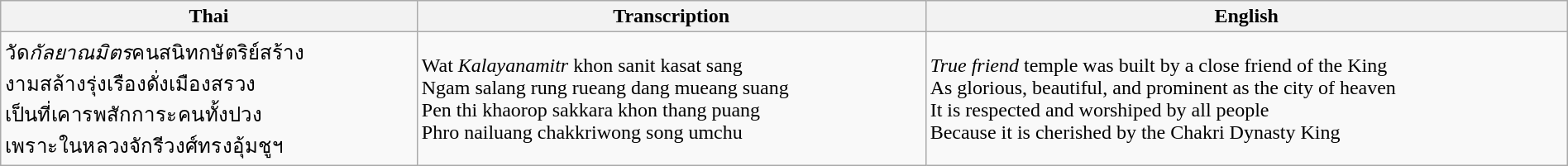<table class="wikitable" width="100%">
<tr>
<th>Thai</th>
<th>Transcription</th>
<th>English</th>
</tr>
<tr>
<td>วัด<em>กัลยาณมิตร</em>คนสนิทกษัตริย์สร้าง <br> งามสล้างรุ่งเรืองดั่งเมืองสรวง <br> เป็นที่เคารพสักการะคนทั้งปวง <br>เพราะในหลวงจักรีวงศ์ทรงอุ้มชูฯ<br></td>
<td>Wat <em>Kalayanamitr</em> khon sanit kasat sang<br>Ngam salang rung rueang dang mueang suang<br>Pen thi khaorop sakkara khon thang puang<br>Phro nailuang chakkriwong song umchu</td>
<td><em>True friend</em> temple was built by a close friend of the King<br>As glorious, beautiful, and prominent as the city of heaven<br>It is respected and worshiped by all people<br>Because it is cherished by the Chakri Dynasty King<br></td>
</tr>
</table>
